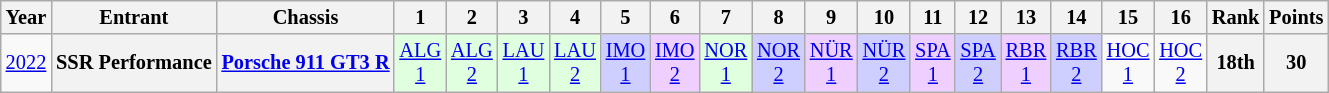<table class="wikitable" style="text-align:center; font-size:85%">
<tr>
<th>Year</th>
<th>Entrant</th>
<th>Chassis</th>
<th>1</th>
<th>2</th>
<th>3</th>
<th>4</th>
<th>5</th>
<th>6</th>
<th>7</th>
<th>8</th>
<th>9</th>
<th>10</th>
<th>11</th>
<th>12</th>
<th>13</th>
<th>14</th>
<th>15</th>
<th>16</th>
<th>Rank</th>
<th>Points</th>
</tr>
<tr>
<td><a href='#'>2022</a></td>
<th>SSR Performance</th>
<th><a href='#'>Porsche 911 GT3 R</a></th>
<td style="background:#DFFFDF;"><a href='#'>ALG<br>1</a><br></td>
<td style="background:#DFFFDF;"><a href='#'>ALG<br>2</a><br></td>
<td style="background:#DFFFDF;"><a href='#'>LAU<br>1</a><br></td>
<td style="background:#DFFFDF;"><a href='#'>LAU<br>2</a><br></td>
<td style="background:#CFCFFF;"><a href='#'>IMO<br>1</a><br></td>
<td style="background:#EFCFFF;"><a href='#'>IMO<br>2</a><br></td>
<td style="background:#DFFFDF;"><a href='#'>NOR<br>1</a><br></td>
<td style="background:#CFCFFF;"><a href='#'>NOR<br>2</a><br></td>
<td style="background:#EFCFFF;"><a href='#'>NÜR<br>1</a><br></td>
<td style="background:#CFCFFF;"><a href='#'>NÜR<br>2</a><br></td>
<td style="background:#EFCFFF;"><a href='#'>SPA<br>1</a><br></td>
<td style="background:#CFCFFF;"><a href='#'>SPA<br>2</a><br></td>
<td style="background:#EFCFFF;"><a href='#'>RBR<br>1</a><br></td>
<td style="background:#CFCFFF;"><a href='#'>RBR<br>2</a><br></td>
<td><a href='#'>HOC<br>1</a></td>
<td><a href='#'>HOC<br>2</a></td>
<th>18th</th>
<th>30</th>
</tr>
</table>
